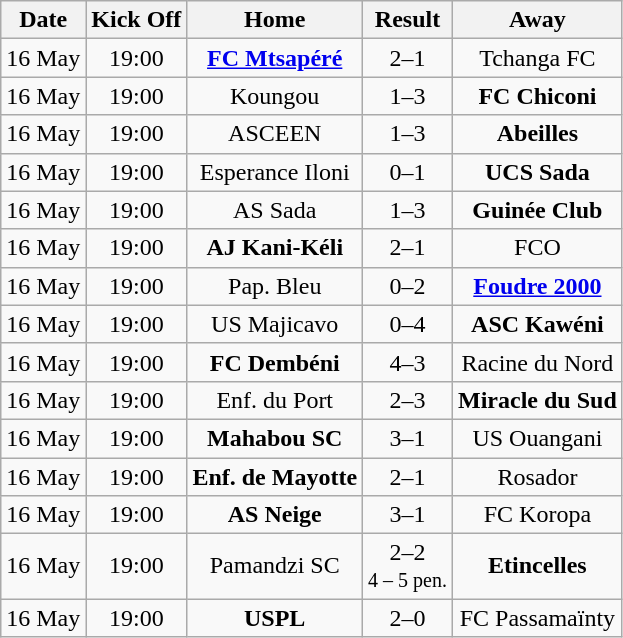<table class="wikitable" style="text-align:center;">
<tr>
<th scope="col">Date</th>
<th scope="col">Kick Off</th>
<th scope="col">Home</th>
<th scope="col">Result</th>
<th scope="col">Away</th>
</tr>
<tr>
<td>16 May</td>
<td>19:00</td>
<td><strong><a href='#'>FC Mtsapéré</a></strong></td>
<td>2–1</td>
<td>Tchanga FC</td>
</tr>
<tr>
<td>16 May</td>
<td>19:00</td>
<td>Koungou</td>
<td>1–3</td>
<td><strong>FC Chiconi</strong></td>
</tr>
<tr>
<td>16 May</td>
<td>19:00</td>
<td>ASCEEN</td>
<td>1–3</td>
<td><strong>Abeilles</strong></td>
</tr>
<tr>
<td>16 May</td>
<td>19:00</td>
<td>Esperance Iloni</td>
<td>0–1</td>
<td><strong>UCS Sada</strong></td>
</tr>
<tr>
<td>16 May</td>
<td>19:00</td>
<td>AS Sada</td>
<td>1–3</td>
<td><strong>Guinée Club</strong></td>
</tr>
<tr>
<td>16 May</td>
<td>19:00</td>
<td><strong>AJ Kani-Kéli</strong></td>
<td>2–1</td>
<td>FCO</td>
</tr>
<tr>
<td>16 May</td>
<td>19:00</td>
<td>Pap. Bleu</td>
<td>0–2</td>
<td><strong><a href='#'>Foudre 2000</a></strong></td>
</tr>
<tr>
<td>16 May</td>
<td>19:00</td>
<td>US Majicavo</td>
<td>0–4</td>
<td><strong>ASC Kawéni</strong></td>
</tr>
<tr>
<td>16 May</td>
<td>19:00</td>
<td><strong>FC Dembéni</strong></td>
<td>4–3</td>
<td>Racine du Nord</td>
</tr>
<tr>
<td>16 May</td>
<td>19:00</td>
<td>Enf. du Port</td>
<td>2–3</td>
<td><strong>Miracle du Sud</strong></td>
</tr>
<tr>
<td>16 May</td>
<td>19:00</td>
<td><strong>Mahabou SC</strong></td>
<td>3–1</td>
<td>US Ouangani</td>
</tr>
<tr>
<td>16 May</td>
<td>19:00</td>
<td><strong>Enf. de Mayotte</strong></td>
<td>2–1</td>
<td>Rosador</td>
</tr>
<tr>
<td>16 May</td>
<td>19:00</td>
<td><strong>AS Neige</strong></td>
<td>3–1</td>
<td>FC Koropa</td>
</tr>
<tr>
<td>16 May</td>
<td>19:00</td>
<td>Pamandzi SC</td>
<td>2–2 <br> <small> 4 – 5 pen. </small></td>
<td><strong>Etincelles</strong></td>
</tr>
<tr>
<td>16 May</td>
<td>19:00</td>
<td><strong>USPL</strong></td>
<td>2–0</td>
<td>FC Passamaïnty</td>
</tr>
</table>
